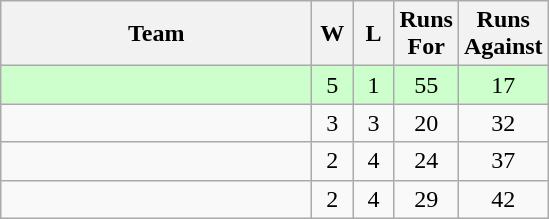<table class="wikitable" style="text-align:center">
<tr>
<th width=200>Team</th>
<th width=20>W</th>
<th width=20>L</th>
<th width=20>Runs For</th>
<th width=20>Runs Against</th>
</tr>
<tr bgcolor="#ccffcc">
<td style="text-align:left;"></td>
<td>5</td>
<td>1</td>
<td>55</td>
<td>17</td>
</tr>
<tr>
<td style="text-align:left;"></td>
<td>3</td>
<td>3</td>
<td>20</td>
<td>32</td>
</tr>
<tr>
<td style="text-align:left;"></td>
<td>2</td>
<td>4</td>
<td>24</td>
<td>37</td>
</tr>
<tr>
<td style="text-align:left;"></td>
<td>2</td>
<td>4</td>
<td>29</td>
<td>42</td>
</tr>
</table>
